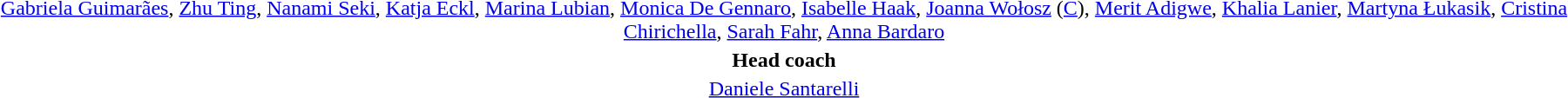<table style="text-align: center; margin-top: 2em; margin-left: auto; margin-right: auto">
<tr>
<td><a href='#'>Gabriela Guimarães</a>, <a href='#'>Zhu Ting</a>, <a href='#'>Nanami Seki</a>, <a href='#'>Katja Eckl</a>, <a href='#'>Marina Lubian</a>, <a href='#'>Monica De Gennaro</a>, <a href='#'>Isabelle Haak</a>, <a href='#'>Joanna Wołosz</a> (<a href='#'>C</a>), <a href='#'>Merit Adigwe</a>, <a href='#'>Khalia Lanier</a>, <a href='#'>Martyna Łukasik</a>, <a href='#'>Cristina Chirichella</a>, <a href='#'>Sarah Fahr</a>, <a href='#'>Anna Bardaro</a></td>
</tr>
<tr>
<td><strong>Head coach</strong></td>
</tr>
<tr>
<td><a href='#'>Daniele Santarelli</a></td>
</tr>
</table>
